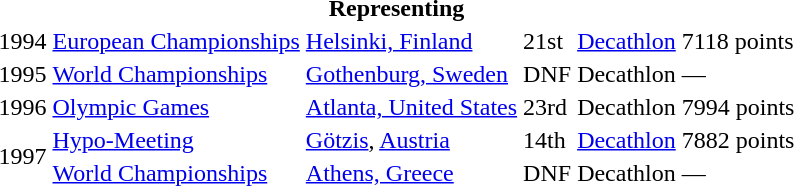<table>
<tr>
<th colspan="6">Representing </th>
</tr>
<tr>
<td>1994</td>
<td><a href='#'>European Championships</a></td>
<td><a href='#'>Helsinki, Finland</a></td>
<td>21st</td>
<td><a href='#'>Decathlon</a></td>
<td>7118 points</td>
</tr>
<tr>
<td>1995</td>
<td><a href='#'>World Championships</a></td>
<td><a href='#'>Gothenburg, Sweden</a></td>
<td>DNF</td>
<td>Decathlon</td>
<td>—</td>
</tr>
<tr>
<td>1996</td>
<td><a href='#'>Olympic Games</a></td>
<td><a href='#'>Atlanta, United States</a></td>
<td>23rd</td>
<td>Decathlon</td>
<td>7994 points</td>
</tr>
<tr>
<td rowspan=2>1997</td>
<td><a href='#'>Hypo-Meeting</a></td>
<td><a href='#'>Götzis</a>, <a href='#'>Austria</a></td>
<td>14th</td>
<td><a href='#'>Decathlon</a></td>
<td>7882 points</td>
</tr>
<tr>
<td><a href='#'>World Championships</a></td>
<td><a href='#'>Athens, Greece</a></td>
<td>DNF</td>
<td>Decathlon</td>
<td>—</td>
</tr>
</table>
